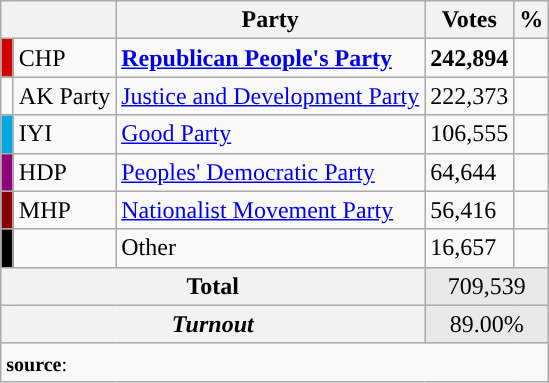<table class="wikitable">
<tr>
<th colspan="2"></th>
<th>Party</th>
<th>Votes</th>
<th>%</th>
</tr>
<tr align="left">
<td bgcolor="#d50000" width="1"></td>
<td>CHP</td>
<td><strong><a href='#'>Republican People's Party</a></strong></td>
<td><strong>242,894</strong></td>
<td><strong></strong></td>
</tr>
<tr align="left">
<td></td>
<td>AK Party</td>
<td><a href='#'>Justice and Development Party</a></td>
<td>222,373</td>
<td></td>
</tr>
<tr align="left">
<td bgcolor="#01A7E1" width="1"></td>
<td>IYI</td>
<td><a href='#'>Good Party</a></td>
<td>106,555</td>
<td></td>
</tr>
<tr align="left">
<td bgcolor="#91007B" width="1"></td>
<td>HDP</td>
<td><a href='#'>Peoples' Democratic Party</a></td>
<td>64,644</td>
<td></td>
</tr>
<tr align="left">
<td bgcolor="#870000" width="1"></td>
<td>MHP</td>
<td><a href='#'>Nationalist Movement Party</a></td>
<td>56,416</td>
<td></td>
</tr>
<tr align="left">
<td bgcolor=" " width="1"></td>
<td></td>
<td>Other</td>
<td>16,657</td>
<td></td>
</tr>
<tr align="left" style="background-color:#E9E9E9">
<th colspan="3" align="center"><strong>Total</strong></th>
<td colspan="5" align="center">709,539</td>
</tr>
<tr align="left" style="background-color:#E9E9E9">
<th colspan="3" align="center"><em>Turnout</em></th>
<td colspan="5" align="center">89.00%</td>
</tr>
<tr>
<td colspan="9" align="left"><small><strong>source</strong>: </small></td>
</tr>
</table>
